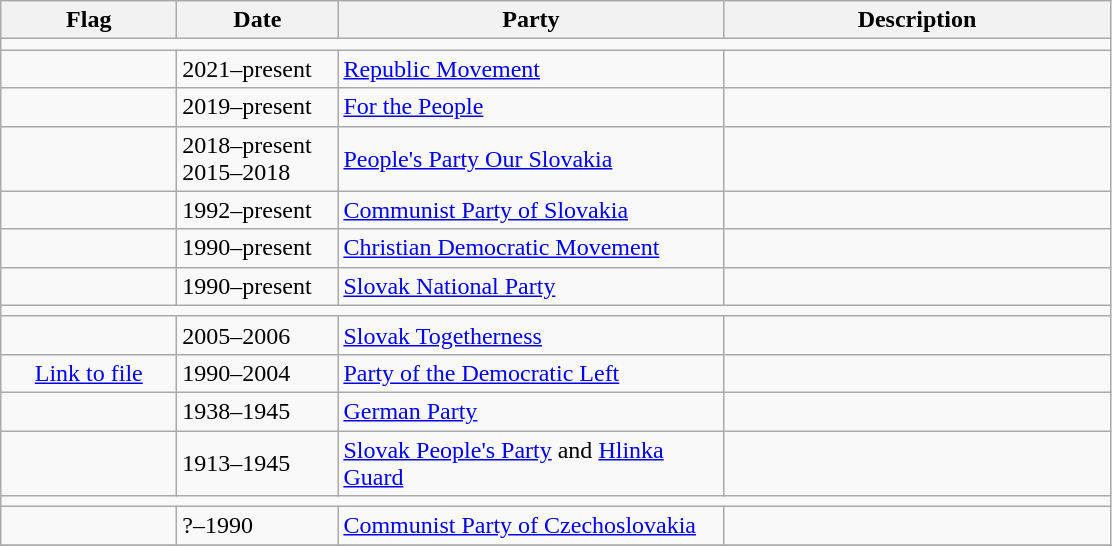<table class="wikitable">
<tr>
<th width="110">Flag</th>
<th width="100">Date</th>
<th width="250">Party</th>
<th width="250">Description</th>
</tr>
<tr>
<td colspan="4"></td>
</tr>
<tr>
<td></td>
<td>2021–present</td>
<td><a href='#'>Republic Movement</a></td>
<td></td>
</tr>
<tr>
<td></td>
<td>2019–present</td>
<td><a href='#'>For the People</a></td>
<td></td>
</tr>
<tr>
<td><br></td>
<td>2018–present<br>2015–2018</td>
<td><a href='#'>People's Party Our Slovakia</a></td>
<td></td>
</tr>
<tr>
<td></td>
<td>1992–present</td>
<td><a href='#'>Communist Party of Slovakia</a></td>
<td></td>
</tr>
<tr>
<td></td>
<td>1990–present</td>
<td><a href='#'>Christian Democratic Movement</a></td>
<td></td>
</tr>
<tr>
<td></td>
<td>1990–present</td>
<td><a href='#'>Slovak National Party</a></td>
<td></td>
</tr>
<tr>
<td colspan="4"></td>
</tr>
<tr>
<td></td>
<td>2005–2006</td>
<td><a href='#'>Slovak Togetherness</a></td>
<td></td>
</tr>
<tr>
<td style="text-align:center;"><a href='#'>Link to file</a></td>
<td>1990–2004</td>
<td><a href='#'>Party of the Democratic Left</a></td>
<td></td>
</tr>
<tr>
<td></td>
<td>1938–1945</td>
<td><a href='#'>German Party</a></td>
<td></td>
</tr>
<tr>
<td><br></td>
<td>1913–1945</td>
<td><a href='#'>Slovak People's Party</a> and <a href='#'>Hlinka Guard</a></td>
<td></td>
</tr>
<tr>
<td colspan="4"></td>
</tr>
<tr>
<td></td>
<td>?–1990</td>
<td><a href='#'>Communist Party of Czechoslovakia</a></td>
<td></td>
</tr>
<tr>
</tr>
</table>
